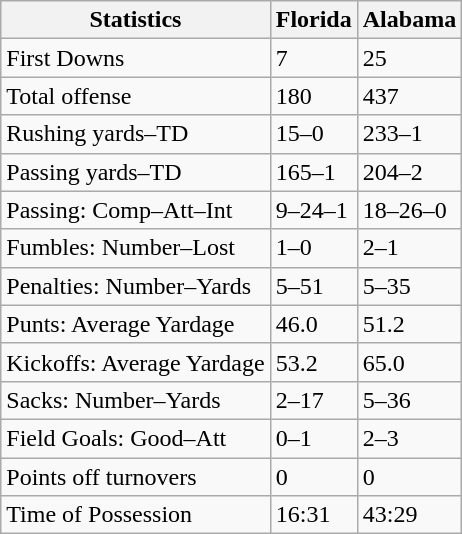<table class="wikitable">
<tr>
<th>Statistics</th>
<th>Florida</th>
<th>Alabama</th>
</tr>
<tr>
<td>First Downs</td>
<td>7</td>
<td>25</td>
</tr>
<tr>
<td>Total offense</td>
<td>180</td>
<td>437</td>
</tr>
<tr>
<td>Rushing yards–TD</td>
<td>15–0</td>
<td>233–1</td>
</tr>
<tr>
<td>Passing yards–TD</td>
<td>165–1</td>
<td>204–2</td>
</tr>
<tr>
<td>Passing: Comp–Att–Int</td>
<td>9–24–1</td>
<td>18–26–0</td>
</tr>
<tr>
<td>Fumbles: Number–Lost</td>
<td>1–0</td>
<td>2–1</td>
</tr>
<tr>
<td>Penalties: Number–Yards</td>
<td>5–51</td>
<td>5–35</td>
</tr>
<tr>
<td>Punts: Average Yardage</td>
<td>46.0</td>
<td>51.2</td>
</tr>
<tr>
<td>Kickoffs: Average Yardage</td>
<td>53.2</td>
<td>65.0</td>
</tr>
<tr>
<td>Sacks: Number–Yards</td>
<td>2–17</td>
<td>5–36</td>
</tr>
<tr>
<td>Field Goals: Good–Att</td>
<td>0–1</td>
<td>2–3</td>
</tr>
<tr>
<td>Points off turnovers</td>
<td>0</td>
<td>0</td>
</tr>
<tr>
<td>Time of Possession</td>
<td>16:31</td>
<td>43:29</td>
</tr>
</table>
